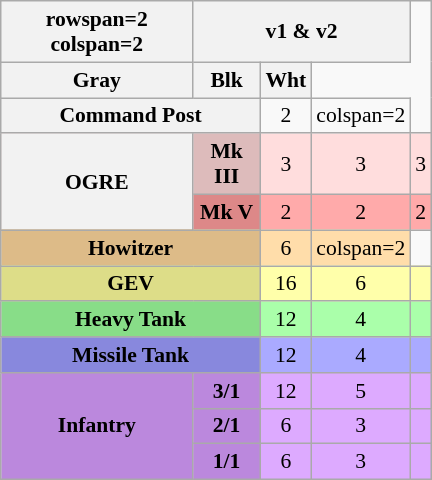<table class="wikitable floatright" style="font-size:90%;text-align:center;width:20em;">
<tr>
<th>rowspan=2 colspan=2 </th>
<th colspan=3>v1 & v2</th>
</tr>
<tr>
<th>Gray</th>
<th>Blk</th>
<th>Wht</th>
</tr>
<tr>
<th colspan=2>Command Post</th>
<td>2</td>
<td>colspan=2 </td>
</tr>
<tr style="background:#fdd;">
<th rowspan=2>OGRE</th>
<th style="background:#dbb;">Mk III</th>
<td>3</td>
<td>3</td>
<td>3</td>
</tr>
<tr style="background:#faa;">
<th style="background:#d88">Mk V</th>
<td>2</td>
<td>2</td>
<td>2</td>
</tr>
<tr style="background:#fda;">
<th colspan=2 style="background:#db8;">Howitzer</th>
<td>6</td>
<td>colspan=2 </td>
</tr>
<tr style="background:#ffa;" |>
<th colspan=2 style="background:#dd8;">GEV</th>
<td>16</td>
<td>6</td>
<td></td>
</tr>
<tr style="background:#afa;">
<th colspan=2 style="background:#8d8;">Heavy Tank</th>
<td>12</td>
<td>4</td>
<td></td>
</tr>
<tr style="background:#aaf;" |>
<th colspan=2 style="background:#88d;">Missile Tank</th>
<td>12</td>
<td>4</td>
<td></td>
</tr>
<tr style="background:#daf;">
<th rowspan=3 style="background:#b8d;">Infantry</th>
<th style="background:#b8d;">3/1</th>
<td>12</td>
<td>5</td>
<td></td>
</tr>
<tr style="background:#daf;">
<th style="background:#b8d;">2/1</th>
<td>6</td>
<td>3</td>
<td></td>
</tr>
<tr style="background:#daf;">
<th style="background:#b8d;">1/1</th>
<td>6</td>
<td>3</td>
<td></td>
</tr>
</table>
